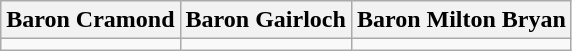<table class="wikitable">
<tr>
<th>Baron Cramond</th>
<th>Baron Gairloch</th>
<th>Baron Milton Bryan</th>
</tr>
<tr>
<td></td>
<td></td>
<td></td>
</tr>
</table>
